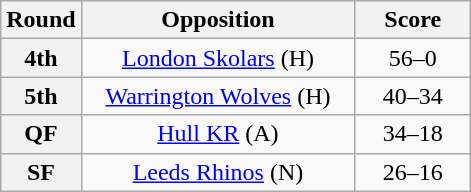<table class="wikitable plainrowheaders" style="text-align:center;margin:0">
<tr>
<th scope="col" style="width:25px">Round</th>
<th scope="col" style="width:175px">Opposition</th>
<th scope="col" style="width:70px">Score</th>
</tr>
<tr>
<th scope=row style="text-align:center">4th</th>
<td> <a href='#'>London Skolars</a> (H)</td>
<td>56–0</td>
</tr>
<tr>
<th scope=row style="text-align:center">5th</th>
<td> <a href='#'>Warrington Wolves</a> (H)</td>
<td>40–34</td>
</tr>
<tr>
<th scope=row style="text-align:center">QF</th>
<td> <a href='#'>Hull KR</a> (A)</td>
<td>34–18</td>
</tr>
<tr>
<th scope=row style="text-align:center">SF</th>
<td> <a href='#'>Leeds Rhinos</a> (N)</td>
<td>26–16</td>
</tr>
</table>
